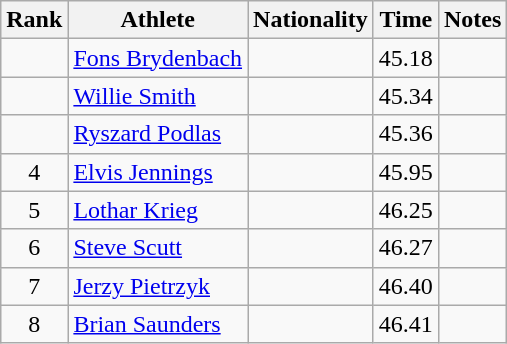<table class="wikitable sortable" style="text-align:center">
<tr>
<th>Rank</th>
<th>Athlete</th>
<th>Nationality</th>
<th>Time</th>
<th>Notes</th>
</tr>
<tr>
<td></td>
<td align=left><a href='#'>Fons Brydenbach</a></td>
<td align=left></td>
<td>45.18</td>
<td></td>
</tr>
<tr>
<td></td>
<td align=left><a href='#'>Willie Smith</a></td>
<td align=left></td>
<td>45.34</td>
<td></td>
</tr>
<tr>
<td></td>
<td align=left><a href='#'>Ryszard Podlas</a></td>
<td align=left></td>
<td>45.36</td>
<td></td>
</tr>
<tr>
<td>4</td>
<td align=left><a href='#'>Elvis Jennings</a></td>
<td align=left></td>
<td>45.95</td>
<td></td>
</tr>
<tr>
<td>5</td>
<td align=left><a href='#'>Lothar Krieg</a></td>
<td align=left></td>
<td>46.25</td>
<td></td>
</tr>
<tr>
<td>6</td>
<td align=left><a href='#'>Steve Scutt</a></td>
<td align=left></td>
<td>46.27</td>
<td></td>
</tr>
<tr>
<td>7</td>
<td align=left><a href='#'>Jerzy Pietrzyk</a></td>
<td align=left></td>
<td>46.40</td>
<td></td>
</tr>
<tr>
<td>8</td>
<td align=left><a href='#'>Brian Saunders</a></td>
<td align=left></td>
<td>46.41</td>
<td></td>
</tr>
</table>
